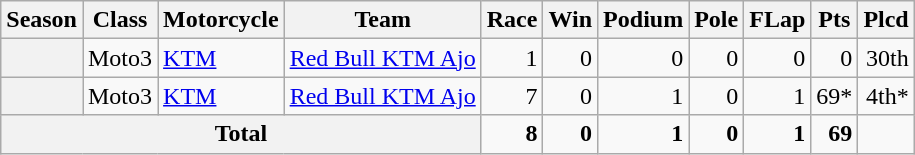<table class="wikitable" style="text-align:right;">
<tr>
<th>Season</th>
<th>Class</th>
<th>Motorcycle</th>
<th>Team</th>
<th>Race</th>
<th>Win</th>
<th>Podium</th>
<th>Pole</th>
<th>FLap</th>
<th>Pts</th>
<th>Plcd</th>
</tr>
<tr>
<th></th>
<td>Moto3</td>
<td style="text-align:left;"><a href='#'>KTM</a></td>
<td style="text-align:left;"><a href='#'>Red Bull KTM Ajo</a></td>
<td>1</td>
<td>0</td>
<td>0</td>
<td>0</td>
<td>0</td>
<td>0</td>
<td>30th</td>
</tr>
<tr>
<th></th>
<td>Moto3</td>
<td style="text-align:left;"><a href='#'>KTM</a></td>
<td style="text-align:left;"><a href='#'>Red Bull KTM Ajo</a></td>
<td>7</td>
<td>0</td>
<td>1</td>
<td>0</td>
<td>1</td>
<td>69*</td>
<td>4th*</td>
</tr>
<tr>
<th colspan="4">Total</th>
<td><strong>8</strong></td>
<td><strong>0</strong></td>
<td><strong>1</strong></td>
<td><strong>0</strong></td>
<td><strong>1</strong></td>
<td><strong>69</strong></td>
<td></td>
</tr>
</table>
